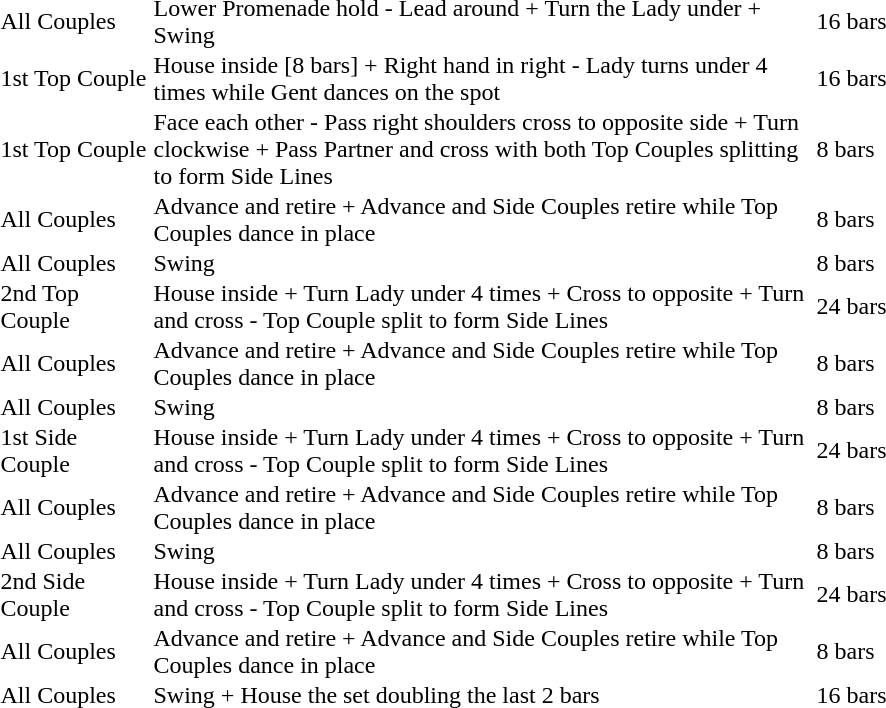<table cellspacing=0 border=0 cellpadding=1>
<tr>
<td style="width:100px">All Couples</td>
<td style="width:440px">Lower Promenade hold - Lead around + Turn the Lady under + Swing</td>
<td style="width:60px">16 bars</td>
</tr>
<tr>
<td>1st Top Couple</td>
<td>House inside [8 bars] + Right hand in right - Lady turns under 4 times while Gent dances on the spot</td>
<td>16 bars</td>
</tr>
<tr>
<td>1st Top Couple</td>
<td>Face each other - Pass right shoulders cross to opposite side + Turn clockwise + Pass Partner and cross with both Top Couples splitting to form Side Lines</td>
<td>8 bars</td>
</tr>
<tr>
<td>All Couples</td>
<td>Advance and retire + Advance and Side Couples retire while Top Couples dance in place</td>
<td>8 bars</td>
</tr>
<tr>
<td>All Couples</td>
<td>Swing</td>
<td>8 bars</td>
</tr>
<tr>
<td>2nd Top Couple</td>
<td>House inside + Turn Lady under 4 times + Cross to opposite + Turn and cross - Top Couple split to form Side Lines</td>
<td>24 bars</td>
</tr>
<tr>
<td>All Couples</td>
<td>Advance and retire + Advance and Side Couples retire while Top Couples dance in place</td>
<td>8 bars</td>
</tr>
<tr>
<td>All Couples</td>
<td>Swing</td>
<td>8 bars</td>
</tr>
<tr>
<td>1st Side Couple</td>
<td>House inside + Turn Lady under 4 times + Cross to opposite + Turn and cross - Top Couple split to form Side Lines</td>
<td>24 bars</td>
</tr>
<tr>
<td>All Couples</td>
<td>Advance and retire + Advance and Side Couples retire while Top Couples dance in place</td>
<td>8 bars</td>
</tr>
<tr>
<td>All Couples</td>
<td>Swing</td>
<td>8 bars</td>
</tr>
<tr>
<td>2nd Side Couple</td>
<td>House inside + Turn Lady under 4 times + Cross to opposite + Turn and cross - Top Couple split to form Side Lines</td>
<td>24 bars</td>
</tr>
<tr>
<td>All Couples</td>
<td>Advance and retire + Advance and Side Couples retire while Top Couples dance in place</td>
<td>8 bars</td>
</tr>
<tr>
<td>All Couples</td>
<td>Swing + House the set doubling the last 2 bars</td>
<td>16 bars</td>
</tr>
</table>
